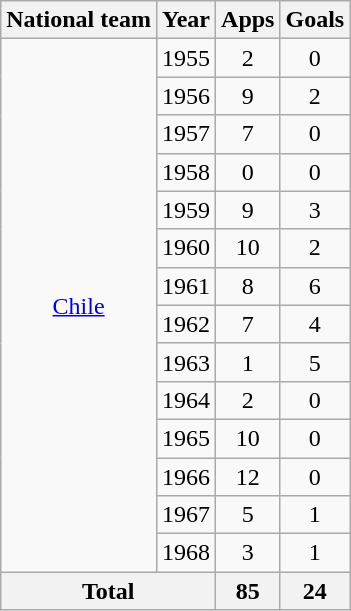<table class="wikitable" style="text-align:center">
<tr>
<th>National team</th>
<th>Year</th>
<th>Apps</th>
<th>Goals</th>
</tr>
<tr>
<td rowspan="14"><a href='#'>Chile</a></td>
<td>1955</td>
<td>2</td>
<td>0</td>
</tr>
<tr>
<td>1956</td>
<td>9</td>
<td>2</td>
</tr>
<tr>
<td>1957</td>
<td>7</td>
<td>0</td>
</tr>
<tr>
<td>1958</td>
<td>0</td>
<td>0</td>
</tr>
<tr>
<td>1959</td>
<td>9</td>
<td>3</td>
</tr>
<tr>
<td>1960</td>
<td>10</td>
<td>2</td>
</tr>
<tr>
<td>1961</td>
<td>8</td>
<td>6</td>
</tr>
<tr>
<td>1962</td>
<td>7</td>
<td>4</td>
</tr>
<tr>
<td>1963</td>
<td>1</td>
<td>5</td>
</tr>
<tr>
<td>1964</td>
<td>2</td>
<td>0</td>
</tr>
<tr>
<td>1965</td>
<td>10</td>
<td>0</td>
</tr>
<tr>
<td>1966</td>
<td>12</td>
<td>0</td>
</tr>
<tr>
<td>1967</td>
<td>5</td>
<td>1</td>
</tr>
<tr>
<td>1968</td>
<td>3</td>
<td>1</td>
</tr>
<tr>
<th colspan="2">Total</th>
<th>85</th>
<th>24</th>
</tr>
</table>
